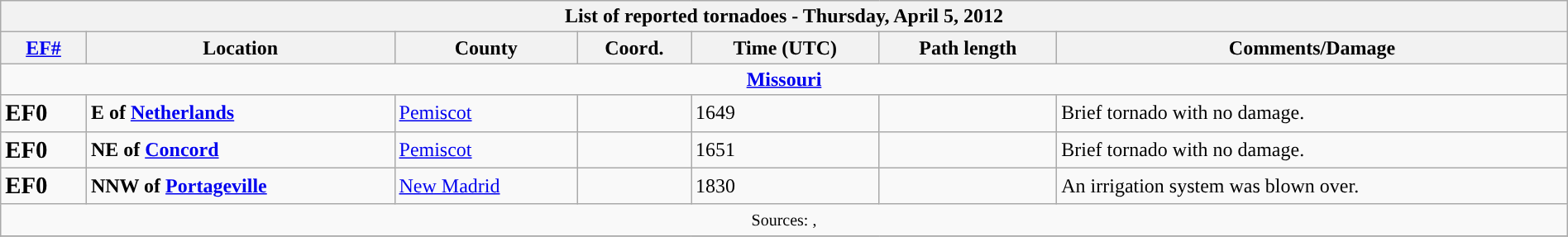<table class="wikitable collapsible" width="100%">
<tr>
<th colspan="7">List of reported tornadoes - Thursday, April 5, 2012</th>
</tr>
<tr>
<th><a href='#'>EF#</a></th>
<th>Location</th>
<th>County</th>
<th>Coord.</th>
<th>Time (UTC)</th>
<th>Path length</th>
<th>Comments/Damage</th>
</tr>
<tr>
<td colspan="7" align=center><strong><a href='#'>Missouri</a></strong></td>
</tr>
<tr>
<td><big><strong>EF0</strong></big></td>
<td><strong>E of <a href='#'>Netherlands</a></strong></td>
<td><a href='#'>Pemiscot</a></td>
<td></td>
<td>1649</td>
<td></td>
<td>Brief tornado with no damage.</td>
</tr>
<tr>
<td><big><strong>EF0</strong></big></td>
<td><strong>NE of <a href='#'>Concord</a></strong></td>
<td><a href='#'>Pemiscot</a></td>
<td></td>
<td>1651</td>
<td></td>
<td>Brief tornado with no damage.</td>
</tr>
<tr>
<td><big><strong>EF0</strong></big></td>
<td><strong>NNW of <a href='#'>Portageville</a></strong></td>
<td><a href='#'>New Madrid</a></td>
<td></td>
<td>1830</td>
<td></td>
<td>An irrigation system was blown over.</td>
</tr>
<tr>
<td colspan="7" align=center><small>Sources: , </small></td>
</tr>
<tr>
</tr>
</table>
